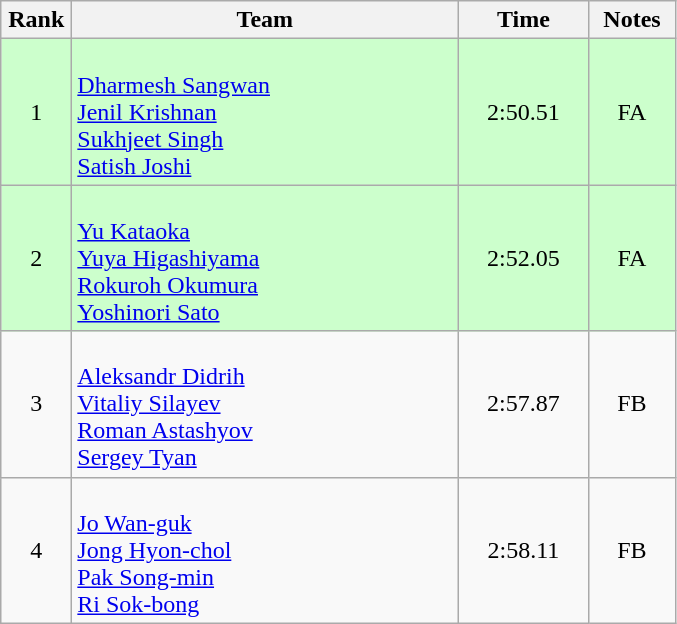<table class=wikitable style="text-align:center">
<tr>
<th width=40>Rank</th>
<th width=250>Team</th>
<th width=80>Time</th>
<th width=50>Notes</th>
</tr>
<tr bgcolor="ccffcc">
<td>1</td>
<td align=left><br><a href='#'>Dharmesh Sangwan</a><br><a href='#'>Jenil Krishnan</a><br><a href='#'>Sukhjeet Singh</a><br><a href='#'>Satish Joshi</a></td>
<td>2:50.51</td>
<td>FA</td>
</tr>
<tr bgcolor="ccffcc">
<td>2</td>
<td align=left><br><a href='#'>Yu Kataoka</a><br><a href='#'>Yuya Higashiyama</a><br><a href='#'>Rokuroh Okumura</a><br><a href='#'>Yoshinori Sato</a></td>
<td>2:52.05</td>
<td>FA</td>
</tr>
<tr>
<td>3</td>
<td align=left><br><a href='#'>Aleksandr Didrih</a><br><a href='#'>Vitaliy Silayev</a><br><a href='#'>Roman Astashyov</a><br><a href='#'>Sergey Tyan</a></td>
<td>2:57.87</td>
<td>FB</td>
</tr>
<tr>
<td>4</td>
<td align=left><br><a href='#'>Jo Wan-guk</a><br><a href='#'>Jong Hyon-chol</a><br><a href='#'>Pak Song-min</a><br><a href='#'>Ri Sok-bong</a></td>
<td>2:58.11</td>
<td>FB</td>
</tr>
</table>
